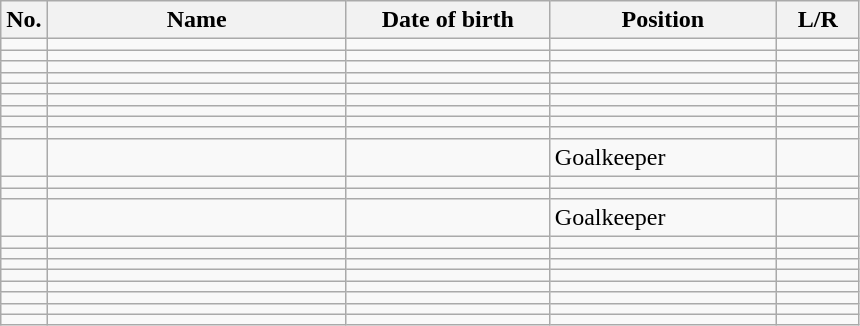<table class="wikitable sortable" style=font-size:100%; text-align:center;>
<tr>
<th>No.</th>
<th style=width:12em>Name</th>
<th style=width:8em>Date of birth</th>
<th style=width:9em>Position</th>
<th style=width:3em>L/R</th>
</tr>
<tr>
<td></td>
<td align=left></td>
<td align=right></td>
<td></td>
<td></td>
</tr>
<tr>
<td></td>
<td align=left></td>
<td align=right></td>
<td></td>
<td></td>
</tr>
<tr>
<td></td>
<td align=left></td>
<td align=right></td>
<td></td>
<td></td>
</tr>
<tr>
<td></td>
<td align=left></td>
<td align=right></td>
<td></td>
<td></td>
</tr>
<tr>
<td></td>
<td align=left></td>
<td align=right></td>
<td></td>
<td></td>
</tr>
<tr>
<td></td>
<td align=left></td>
<td align=right></td>
<td></td>
<td></td>
</tr>
<tr>
<td></td>
<td align=left></td>
<td align=right></td>
<td></td>
<td></td>
</tr>
<tr>
<td></td>
<td align=left></td>
<td align=right></td>
<td></td>
<td></td>
</tr>
<tr>
<td></td>
<td align=left></td>
<td align=right></td>
<td></td>
<td></td>
</tr>
<tr>
<td></td>
<td align=left></td>
<td align=right></td>
<td>Goalkeeper</td>
<td></td>
</tr>
<tr>
<td></td>
<td align=left></td>
<td align=right></td>
<td></td>
<td></td>
</tr>
<tr>
<td></td>
<td align=left></td>
<td align=right></td>
<td></td>
<td></td>
</tr>
<tr>
<td></td>
<td align=left></td>
<td align=right></td>
<td>Goalkeeper</td>
<td></td>
</tr>
<tr>
<td></td>
<td align=left></td>
<td align=right></td>
<td></td>
<td></td>
</tr>
<tr>
<td></td>
<td align=left></td>
<td align=right></td>
<td></td>
<td></td>
</tr>
<tr>
<td></td>
<td align=left></td>
<td align=right></td>
<td></td>
<td></td>
</tr>
<tr>
<td></td>
<td align=left></td>
<td align=right></td>
<td></td>
<td></td>
</tr>
<tr>
<td></td>
<td align=left></td>
<td align=right></td>
<td></td>
<td></td>
</tr>
<tr>
<td></td>
<td align=left></td>
<td align=right></td>
<td></td>
<td></td>
</tr>
<tr>
<td></td>
<td align=left></td>
<td align=right></td>
<td></td>
<td></td>
</tr>
<tr>
<td></td>
<td align=left></td>
<td align=right></td>
<td></td>
<td></td>
</tr>
</table>
